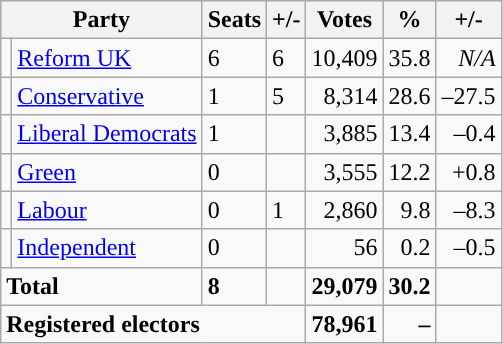<table class="wikitable sortable">
<tr>
<th colspan="2">Party</th>
<th>Seats</th>
<th>+/-</th>
<th>Votes</th>
<th>%</th>
<th>+/-</th>
</tr>
<tr>
<td style="background-color: "></td>
<td><a href='#'>Reform UK</a></td>
<td>6</td>
<td> 6</td>
<td style="text-align:right;">10,409</td>
<td style="text-align:right;">35.8</td>
<td style="text-align:right;"><em>N/A</em></td>
</tr>
<tr>
<td style="background-color: "></td>
<td><a href='#'>Conservative</a></td>
<td>1</td>
<td> 5</td>
<td style="text-align:right;">8,314</td>
<td style="text-align:right;">28.6</td>
<td style="text-align:right;">–27.5</td>
</tr>
<tr>
<td style="background-color: "></td>
<td><a href='#'>Liberal Democrats</a></td>
<td>1</td>
<td></td>
<td style="text-align:right;">3,885</td>
<td style="text-align:right;">13.4</td>
<td style="text-align:right;">–0.4</td>
</tr>
<tr>
<td style="background-color: "></td>
<td><a href='#'>Green</a></td>
<td>0</td>
<td></td>
<td style="text-align:right;">3,555</td>
<td style="text-align:right;">12.2</td>
<td style="text-align:right;">+0.8</td>
</tr>
<tr>
<td style="background-color: "></td>
<td><a href='#'>Labour</a></td>
<td>0</td>
<td> 1</td>
<td style="text-align:right;">2,860</td>
<td style="text-align:right;">9.8</td>
<td style="text-align:right;">–8.3</td>
</tr>
<tr>
<td style="background-color: "></td>
<td><a href='#'>Independent</a></td>
<td>0</td>
<td></td>
<td style="text-align:right;">56</td>
<td style="text-align:right;">0.2</td>
<td style="text-align:right;">–0.5</td>
</tr>
<tr>
<td colspan="2"><strong>Total</strong></td>
<td><strong>8</strong></td>
<td></td>
<td style="text-align:right;"><strong>29,079</strong></td>
<td style="text-align:right;"><strong>30.2</strong></td>
<td style="text-align:right;"></td>
</tr>
<tr>
<td colspan="4"><strong>Registered electors</strong></td>
<td style="text-align:right;"><strong>78,961</strong></td>
<td style="text-align:right;"><strong>–</strong></td>
<td style="text-align:right;"></td>
</tr>
</table>
